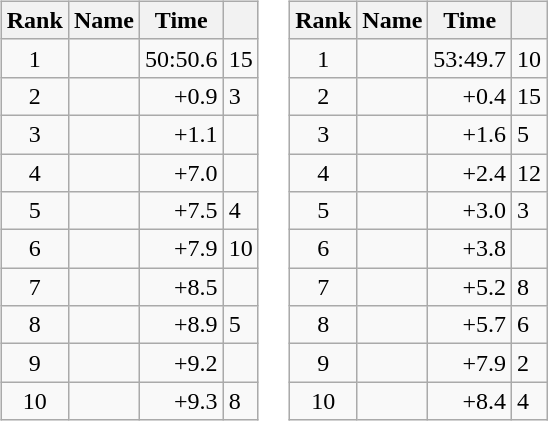<table border="0">
<tr>
<td valign="top"><br><table class="wikitable">
<tr>
<th>Rank</th>
<th>Name</th>
<th>Time</th>
<th></th>
</tr>
<tr>
<td style="text-align:center;">1</td>
<td></td>
<td align="right">50:50.6</td>
<td>15</td>
</tr>
<tr>
<td style="text-align:center;">2</td>
<td></td>
<td align="right">+0.9</td>
<td>3</td>
</tr>
<tr>
<td style="text-align:center;">3</td>
<td></td>
<td align="right">+1.1</td>
<td></td>
</tr>
<tr>
<td style="text-align:center;">4</td>
<td></td>
<td align="right">+7.0</td>
<td></td>
</tr>
<tr>
<td style="text-align:center;">5</td>
<td></td>
<td align="right">+7.5</td>
<td>4</td>
</tr>
<tr>
<td style="text-align:center;">6</td>
<td> </td>
<td align="right">+7.9</td>
<td>10</td>
</tr>
<tr>
<td style="text-align:center;">7</td>
<td></td>
<td align="right">+8.5</td>
<td></td>
</tr>
<tr>
<td style="text-align:center;">8</td>
<td></td>
<td align="right">+8.9</td>
<td>5</td>
</tr>
<tr>
<td style="text-align:center;">9</td>
<td></td>
<td align="right">+9.2</td>
<td></td>
</tr>
<tr>
<td style="text-align:center;">10</td>
<td></td>
<td align="right">+9.3</td>
<td>8</td>
</tr>
</table>
</td>
<td valign="top"><br><table class="wikitable">
<tr>
<th>Rank</th>
<th>Name</th>
<th>Time</th>
<th></th>
</tr>
<tr>
<td style="text-align:center;">1</td>
<td> </td>
<td align="right">53:49.7</td>
<td>10</td>
</tr>
<tr>
<td style="text-align:center;">2</td>
<td></td>
<td align="right">+0.4</td>
<td>15</td>
</tr>
<tr>
<td style="text-align:center;">3</td>
<td></td>
<td align="right">+1.6</td>
<td>5</td>
</tr>
<tr>
<td style="text-align:center;">4</td>
<td></td>
<td align="right">+2.4</td>
<td>12</td>
</tr>
<tr>
<td style="text-align:center;">5</td>
<td></td>
<td align="right">+3.0</td>
<td>3</td>
</tr>
<tr>
<td style="text-align:center;">6</td>
<td></td>
<td align="right">+3.8</td>
<td></td>
</tr>
<tr>
<td style="text-align:center;">7</td>
<td></td>
<td align="right">+5.2</td>
<td>8</td>
</tr>
<tr>
<td style="text-align:center;">8</td>
<td> </td>
<td align="right">+5.7</td>
<td>6</td>
</tr>
<tr>
<td style="text-align:center;">9</td>
<td></td>
<td align="right">+7.9</td>
<td>2</td>
</tr>
<tr>
<td style="text-align:center;">10</td>
<td></td>
<td align="right">+8.4</td>
<td>4</td>
</tr>
</table>
</td>
</tr>
</table>
